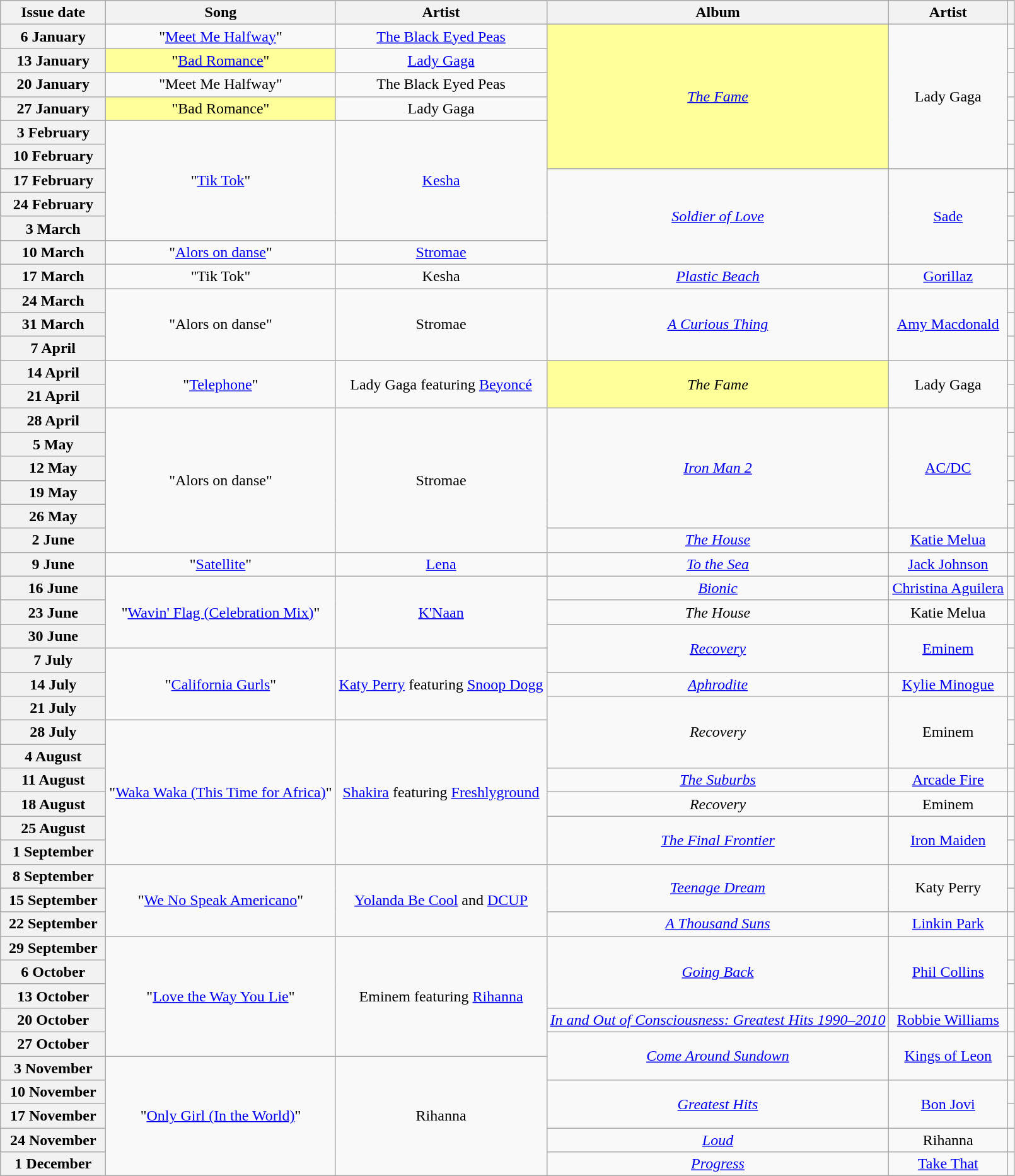<table class="wikitable plainrowheaders" style="text-align:center">
<tr>
<th scope="col" style="width:6.5em;">Issue date</th>
<th scope="col">Song</th>
<th scope="col">Artist</th>
<th scope="col">Album</th>
<th scope="col">Artist</th>
<th scope="col"></th>
</tr>
<tr>
<th scope="row">6 January</th>
<td>"<a href='#'>Meet Me Halfway</a>"</td>
<td><a href='#'>The Black Eyed Peas</a></td>
<td bgcolor=#FFFF99 rowspan="6"><em><a href='#'>The Fame</a></em> </td>
<td rowspan="6">Lady Gaga</td>
<td></td>
</tr>
<tr>
<th scope="row">13 January</th>
<td bgcolor=#FFFF99>"<a href='#'>Bad Romance</a>" </td>
<td><a href='#'>Lady Gaga</a></td>
<td></td>
</tr>
<tr>
<th scope="row">20 January</th>
<td>"Meet Me Halfway"</td>
<td>The Black Eyed Peas</td>
<td></td>
</tr>
<tr>
<th scope="row">27 January</th>
<td bgcolor=#FFFF99>"Bad Romance" </td>
<td>Lady Gaga</td>
<td></td>
</tr>
<tr>
<th scope="row">3 February</th>
<td rowspan="5">"<a href='#'>Tik Tok</a>"</td>
<td rowspan="5"><a href='#'>Kesha</a></td>
<td></td>
</tr>
<tr>
<th scope="row">10 February</th>
<td></td>
</tr>
<tr>
<th scope="row">17 February</th>
<td rowspan="4"><em><a href='#'>Soldier of Love</a></em></td>
<td rowspan="4"><a href='#'>Sade</a></td>
<td></td>
</tr>
<tr>
<th scope="row">24 February</th>
<td></td>
</tr>
<tr>
<th scope="row">3 March</th>
<td></td>
</tr>
<tr>
<th scope="row">10 March</th>
<td>"<a href='#'>Alors on danse</a>"</td>
<td><a href='#'>Stromae</a></td>
<td></td>
</tr>
<tr>
<th scope="row">17 March</th>
<td>"Tik Tok"</td>
<td>Kesha</td>
<td><em><a href='#'>Plastic Beach</a></em></td>
<td><a href='#'>Gorillaz</a></td>
<td></td>
</tr>
<tr>
<th scope="row">24 March</th>
<td rowspan="3">"Alors on danse"</td>
<td rowspan="3">Stromae</td>
<td rowspan="3"><em><a href='#'>A Curious Thing</a></em></td>
<td rowspan="3"><a href='#'>Amy Macdonald</a></td>
<td></td>
</tr>
<tr>
<th scope="row">31 March</th>
<td></td>
</tr>
<tr>
<th scope="row">7 April</th>
<td></td>
</tr>
<tr>
<th scope="row">14 April</th>
<td rowspan="2">"<a href='#'>Telephone</a>"</td>
<td rowspan="2">Lady Gaga featuring <a href='#'>Beyoncé</a></td>
<td bgcolor=#FFFF99 rowspan="2"><em>The Fame</em> </td>
<td rowspan="2">Lady Gaga</td>
<td></td>
</tr>
<tr>
<th scope="row">21 April</th>
<td></td>
</tr>
<tr>
<th scope="row">28 April</th>
<td rowspan="6">"Alors on danse"</td>
<td rowspan="6">Stromae</td>
<td rowspan="5"><em><a href='#'>Iron Man 2</a></em></td>
<td rowspan="5"><a href='#'>AC/DC</a></td>
<td></td>
</tr>
<tr>
<th scope="row">5 May</th>
<td></td>
</tr>
<tr>
<th scope="row">12 May</th>
<td></td>
</tr>
<tr>
<th scope="row">19 May</th>
<td></td>
</tr>
<tr>
<th scope="row">26 May</th>
<td></td>
</tr>
<tr>
<th scope="row">2 June</th>
<td><em><a href='#'>The House</a></em></td>
<td><a href='#'>Katie Melua</a></td>
<td></td>
</tr>
<tr>
<th scope="row">9 June</th>
<td>"<a href='#'>Satellite</a>"</td>
<td><a href='#'>Lena</a></td>
<td><em><a href='#'>To the Sea</a></em></td>
<td><a href='#'>Jack Johnson</a></td>
<td></td>
</tr>
<tr>
<th scope="row">16 June</th>
<td rowspan="3">"<a href='#'>Wavin' Flag (Celebration Mix)</a>"</td>
<td rowspan="3"><a href='#'>K'Naan</a></td>
<td><em><a href='#'>Bionic</a></em></td>
<td><a href='#'>Christina Aguilera</a></td>
<td></td>
</tr>
<tr>
<th scope="row">23 June</th>
<td><em>The House</em></td>
<td>Katie Melua</td>
<td></td>
</tr>
<tr>
<th scope="row">30 June</th>
<td rowspan="2"><em><a href='#'>Recovery</a></em></td>
<td rowspan="2"><a href='#'>Eminem</a></td>
<td></td>
</tr>
<tr>
<th scope="row">7 July</th>
<td rowspan="3">"<a href='#'>California Gurls</a>"</td>
<td rowspan="3"><a href='#'>Katy Perry</a> featuring <a href='#'>Snoop Dogg</a></td>
<td></td>
</tr>
<tr>
<th scope="row">14 July</th>
<td><em><a href='#'>Aphrodite</a></em></td>
<td><a href='#'>Kylie Minogue</a></td>
<td></td>
</tr>
<tr>
<th scope="row">21 July</th>
<td rowspan="3"><em>Recovery</em></td>
<td rowspan="3">Eminem</td>
<td></td>
</tr>
<tr>
<th scope="row">28 July</th>
<td rowspan="6">"<a href='#'>Waka Waka (This Time for Africa)</a>"</td>
<td rowspan="6"><a href='#'>Shakira</a> featuring <a href='#'>Freshlyground</a></td>
<td></td>
</tr>
<tr>
<th scope="row">4 August</th>
<td></td>
</tr>
<tr>
<th scope="row">11 August</th>
<td><em><a href='#'>The Suburbs</a></em></td>
<td><a href='#'>Arcade Fire</a></td>
<td></td>
</tr>
<tr>
<th scope="row">18 August</th>
<td><em>Recovery</em></td>
<td>Eminem</td>
<td></td>
</tr>
<tr>
<th scope="row">25 August</th>
<td rowspan="2"><em><a href='#'>The Final Frontier</a></em></td>
<td rowspan="2"><a href='#'>Iron Maiden</a></td>
<td></td>
</tr>
<tr>
<th scope="row">1 September</th>
<td></td>
</tr>
<tr>
<th scope="row">8 September</th>
<td rowspan="3">"<a href='#'>We No Speak Americano</a>"</td>
<td rowspan="3"><a href='#'>Yolanda Be Cool</a> and <a href='#'>DCUP</a></td>
<td rowspan="2"><em><a href='#'>Teenage Dream</a></em></td>
<td rowspan="2">Katy Perry</td>
<td></td>
</tr>
<tr>
<th scope="row">15 September</th>
<td></td>
</tr>
<tr>
<th scope="row">22 September</th>
<td><em><a href='#'>A Thousand Suns</a></em></td>
<td><a href='#'>Linkin Park</a></td>
<td></td>
</tr>
<tr>
<th scope="row">29 September</th>
<td rowspan="5">"<a href='#'>Love the Way You Lie</a>"</td>
<td rowspan="5">Eminem featuring <a href='#'>Rihanna</a></td>
<td rowspan="3"><em><a href='#'>Going Back</a></em></td>
<td rowspan="3"><a href='#'>Phil Collins</a></td>
<td></td>
</tr>
<tr>
<th scope="row">6 October</th>
<td></td>
</tr>
<tr>
<th scope="row">13 October</th>
<td></td>
</tr>
<tr>
<th scope="row">20 October</th>
<td><em><a href='#'>In and Out of Consciousness: Greatest Hits 1990–2010</a></em></td>
<td><a href='#'>Robbie Williams</a></td>
<td></td>
</tr>
<tr>
<th scope="row">27 October</th>
<td rowspan="2"><em><a href='#'>Come Around Sundown</a></em></td>
<td rowspan="2"><a href='#'>Kings of Leon</a></td>
<td></td>
</tr>
<tr>
<th scope="row">3 November</th>
<td rowspan="5">"<a href='#'>Only Girl (In the World)</a>"</td>
<td rowspan="5">Rihanna</td>
<td></td>
</tr>
<tr>
<th scope="row">10 November</th>
<td rowspan="2"><em><a href='#'>Greatest Hits</a></em></td>
<td rowspan="2"><a href='#'>Bon Jovi</a></td>
<td></td>
</tr>
<tr>
<th scope="row">17 November</th>
<td></td>
</tr>
<tr>
<th scope="row">24 November</th>
<td><em><a href='#'>Loud</a></em></td>
<td>Rihanna</td>
<td></td>
</tr>
<tr>
<th scope="row">1 December</th>
<td><em><a href='#'>Progress</a></em></td>
<td><a href='#'>Take That</a></td>
<td></td>
</tr>
</table>
